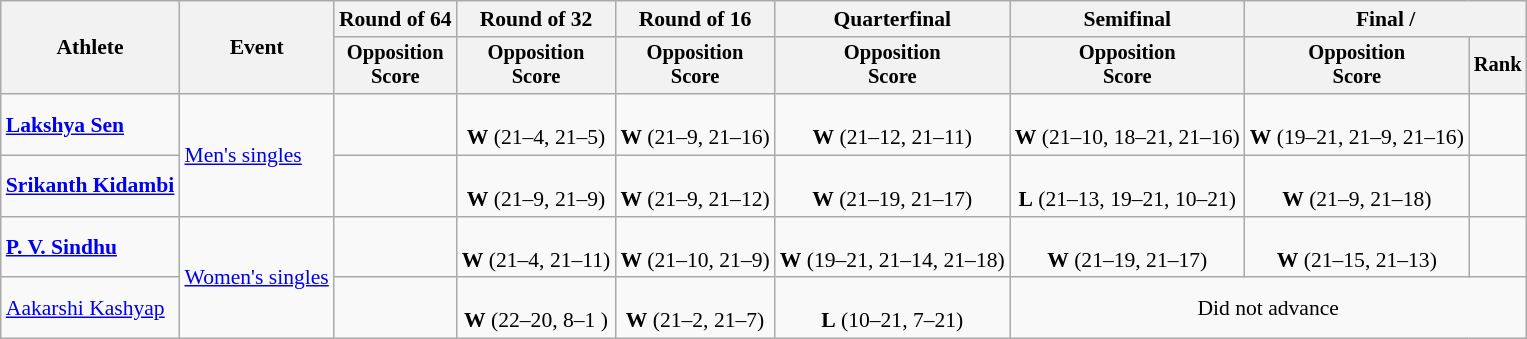<table class=wikitable style="font-size:90%; text-align:center">
<tr>
<th rowspan=2>Athlete</th>
<th rowspan=2>Event</th>
<th>Round of 64</th>
<th>Round of 32</th>
<th>Round of 16</th>
<th>Quarterfinal</th>
<th>Semifinal</th>
<th colspan=2>Final / </th>
</tr>
<tr style="font-size:95%">
<th>Opposition<br>Score</th>
<th>Opposition<br>Score</th>
<th>Opposition<br>Score</th>
<th>Opposition<br>Score</th>
<th>Opposition<br>Score</th>
<th>Opposition<br>Score</th>
<th>Rank</th>
</tr>
<tr>
<td align=left><strong><a href='#'>Lakshya Sen</a></strong></td>
<td align=left rowspan="2"><a href='#'>Men's singles</a></td>
<td></td>
<td><br><strong>W</strong> (21–4, 21–5)</td>
<td><br><strong>W</strong> (21–9, 21–16)</td>
<td><br><strong>W</strong> (21–12, 21–11)</td>
<td><br><strong>W</strong> (21–10, 18–21, 21–16)</td>
<td><br><strong>W</strong> (19–21, 21–9, 21–16)</td>
<td></td>
</tr>
<tr>
<td align=left><strong><a href='#'>Srikanth Kidambi</a></strong></td>
<td></td>
<td><br><strong>W</strong> (21–9, 21–9)</td>
<td><br><strong>W</strong> (21–9, 21–12)</td>
<td><br><strong>W</strong> (21–19, 21–17)</td>
<td><br><strong>L</strong> (21–13, 19–21, 10–21)</td>
<td><br><strong>W</strong> (21–9, 21–18)</td>
<td></td>
</tr>
<tr>
<td align=left><strong><a href='#'>P. V. Sindhu</a></strong></td>
<td align=left rowspan="2"><a href='#'>Women's singles</a></td>
<td></td>
<td><br><strong>W</strong> (21–4, 21–11)</td>
<td><br><strong>W</strong> (21–10, 21–9)</td>
<td><br><strong>W</strong> (19–21, 21–14, 21–18)</td>
<td><br><strong>W</strong> (21–19, 21–17)</td>
<td><br><strong>W</strong> (21–15, 21–13)</td>
<td></td>
</tr>
<tr>
<td align=left><a href='#'>Aakarshi Kashyap</a></td>
<td></td>
<td><br><strong>W</strong> (22–20, 8–1 )</td>
<td><br><strong>W</strong> (21–2, 21–7)</td>
<td><br><strong>L</strong> (10–21, 7–21)</td>
<td colspan=3>Did not advance</td>
</tr>
</table>
